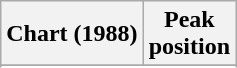<table class="wikitable sortable plainrowheaders" style="text-align:center">
<tr>
<th scope="col">Chart (1988)</th>
<th scope="col">Peak<br>position</th>
</tr>
<tr>
</tr>
<tr>
</tr>
</table>
